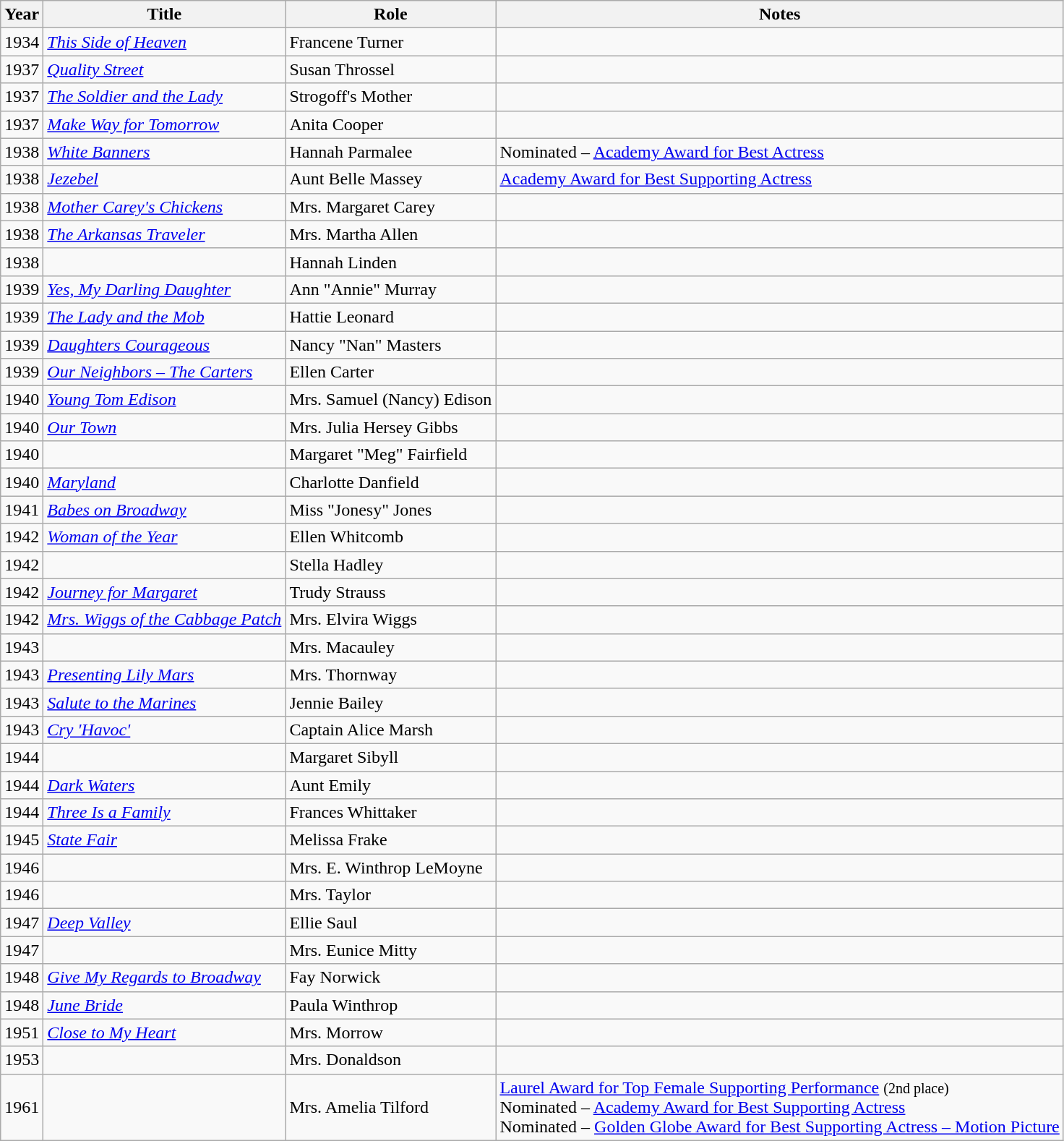<table class="wikitable sortable">
<tr>
<th>Year</th>
<th>Title</th>
<th>Role</th>
<th class="unsortable">Notes</th>
</tr>
<tr>
<td>1934</td>
<td><em><a href='#'>This Side of Heaven</a></em></td>
<td>Francene Turner</td>
<td></td>
</tr>
<tr>
<td>1937</td>
<td><em><a href='#'>Quality Street</a></em></td>
<td>Susan Throssel</td>
<td></td>
</tr>
<tr>
<td>1937</td>
<td><em><a href='#'>The Soldier and the Lady</a></em></td>
<td>Strogoff's Mother</td>
<td></td>
</tr>
<tr>
<td>1937</td>
<td><em><a href='#'>Make Way for Tomorrow</a></em></td>
<td>Anita Cooper</td>
<td></td>
</tr>
<tr>
<td>1938</td>
<td><em><a href='#'>White Banners</a></em></td>
<td>Hannah Parmalee</td>
<td>Nominated – <a href='#'>Academy Award for Best Actress</a></td>
</tr>
<tr>
<td>1938</td>
<td><em><a href='#'>Jezebel</a></em></td>
<td>Aunt Belle Massey</td>
<td><a href='#'>Academy Award for Best Supporting Actress</a></td>
</tr>
<tr>
<td>1938</td>
<td><em><a href='#'>Mother Carey's Chickens</a></em></td>
<td>Mrs. Margaret Carey</td>
<td></td>
</tr>
<tr>
<td>1938</td>
<td><em><a href='#'>The Arkansas Traveler</a></em></td>
<td>Mrs. Martha Allen</td>
<td></td>
</tr>
<tr>
<td>1938</td>
<td><em></em></td>
<td>Hannah Linden</td>
<td></td>
</tr>
<tr>
<td>1939</td>
<td><em><a href='#'>Yes, My Darling Daughter</a></em></td>
<td>Ann "Annie" Murray</td>
<td></td>
</tr>
<tr>
<td>1939</td>
<td><em><a href='#'>The Lady and the Mob</a></em></td>
<td>Hattie Leonard</td>
<td></td>
</tr>
<tr>
<td>1939</td>
<td><em><a href='#'>Daughters Courageous</a></em></td>
<td>Nancy "Nan" Masters</td>
<td></td>
</tr>
<tr>
<td>1939</td>
<td><em><a href='#'>Our Neighbors&nbsp;– The Carters</a></em></td>
<td>Ellen Carter</td>
<td></td>
</tr>
<tr>
<td>1940</td>
<td><em><a href='#'>Young Tom Edison</a></em></td>
<td>Mrs. Samuel (Nancy) Edison</td>
<td></td>
</tr>
<tr>
<td>1940</td>
<td><em><a href='#'>Our Town</a></em></td>
<td>Mrs. Julia Hersey Gibbs</td>
<td></td>
</tr>
<tr>
<td>1940</td>
<td><em></em></td>
<td>Margaret "Meg" Fairfield</td>
<td></td>
</tr>
<tr>
<td>1940</td>
<td><em><a href='#'>Maryland</a></em></td>
<td>Charlotte Danfield</td>
<td></td>
</tr>
<tr>
<td>1941</td>
<td><em><a href='#'>Babes on Broadway</a></em></td>
<td>Miss "Jonesy" Jones</td>
<td></td>
</tr>
<tr>
<td>1942</td>
<td><em><a href='#'>Woman of the Year</a></em></td>
<td>Ellen Whitcomb</td>
<td></td>
</tr>
<tr>
<td>1942</td>
<td><em></em></td>
<td>Stella Hadley</td>
<td></td>
</tr>
<tr>
<td>1942</td>
<td><em><a href='#'>Journey for Margaret</a></em></td>
<td>Trudy Strauss</td>
<td></td>
</tr>
<tr>
<td>1942</td>
<td><em><a href='#'>Mrs. Wiggs of the Cabbage Patch</a></em></td>
<td>Mrs. Elvira Wiggs</td>
<td></td>
</tr>
<tr>
<td>1943</td>
<td><em></em></td>
<td>Mrs. Macauley</td>
<td></td>
</tr>
<tr>
<td>1943</td>
<td><em><a href='#'>Presenting Lily Mars</a></em></td>
<td>Mrs. Thornway</td>
<td></td>
</tr>
<tr>
<td>1943</td>
<td><em><a href='#'>Salute to the Marines</a></em></td>
<td>Jennie Bailey</td>
<td></td>
</tr>
<tr>
<td>1943</td>
<td><em><a href='#'>Cry 'Havoc'</a></em></td>
<td>Captain Alice Marsh</td>
<td></td>
</tr>
<tr>
<td>1944</td>
<td><em></em></td>
<td>Margaret Sibyll</td>
<td></td>
</tr>
<tr>
<td>1944</td>
<td><em><a href='#'>Dark Waters</a></em></td>
<td>Aunt Emily</td>
<td></td>
</tr>
<tr>
<td>1944</td>
<td><em><a href='#'>Three Is a Family</a></em></td>
<td>Frances Whittaker</td>
<td></td>
</tr>
<tr>
<td>1945</td>
<td><em><a href='#'>State Fair</a></em></td>
<td>Melissa Frake</td>
<td></td>
</tr>
<tr>
<td>1946</td>
<td><em></em></td>
<td>Mrs. E. Winthrop LeMoyne</td>
<td></td>
</tr>
<tr>
<td>1946</td>
<td><em></em></td>
<td>Mrs. Taylor</td>
<td></td>
</tr>
<tr>
<td>1947</td>
<td><em><a href='#'>Deep Valley</a></em></td>
<td>Ellie Saul</td>
<td></td>
</tr>
<tr>
<td>1947</td>
<td><em></em></td>
<td>Mrs. Eunice Mitty</td>
<td></td>
</tr>
<tr>
<td>1948</td>
<td><em><a href='#'>Give My Regards to Broadway</a></em></td>
<td>Fay Norwick</td>
<td></td>
</tr>
<tr>
<td>1948</td>
<td><em><a href='#'>June Bride</a></em></td>
<td>Paula Winthrop</td>
<td></td>
</tr>
<tr>
<td>1951</td>
<td><em><a href='#'>Close to My Heart</a></em></td>
<td>Mrs. Morrow</td>
<td></td>
</tr>
<tr>
<td>1953</td>
<td><em></em></td>
<td>Mrs. Donaldson</td>
<td></td>
</tr>
<tr>
<td>1961</td>
<td><em></em></td>
<td>Mrs. Amelia Tilford</td>
<td><a href='#'>Laurel Award for Top Female Supporting Performance</a> <small>(2nd place)</small><br>Nominated – <a href='#'>Academy Award for Best Supporting Actress</a><br>Nominated – <a href='#'>Golden Globe Award for Best Supporting Actress&nbsp;– Motion Picture</a></td>
</tr>
</table>
